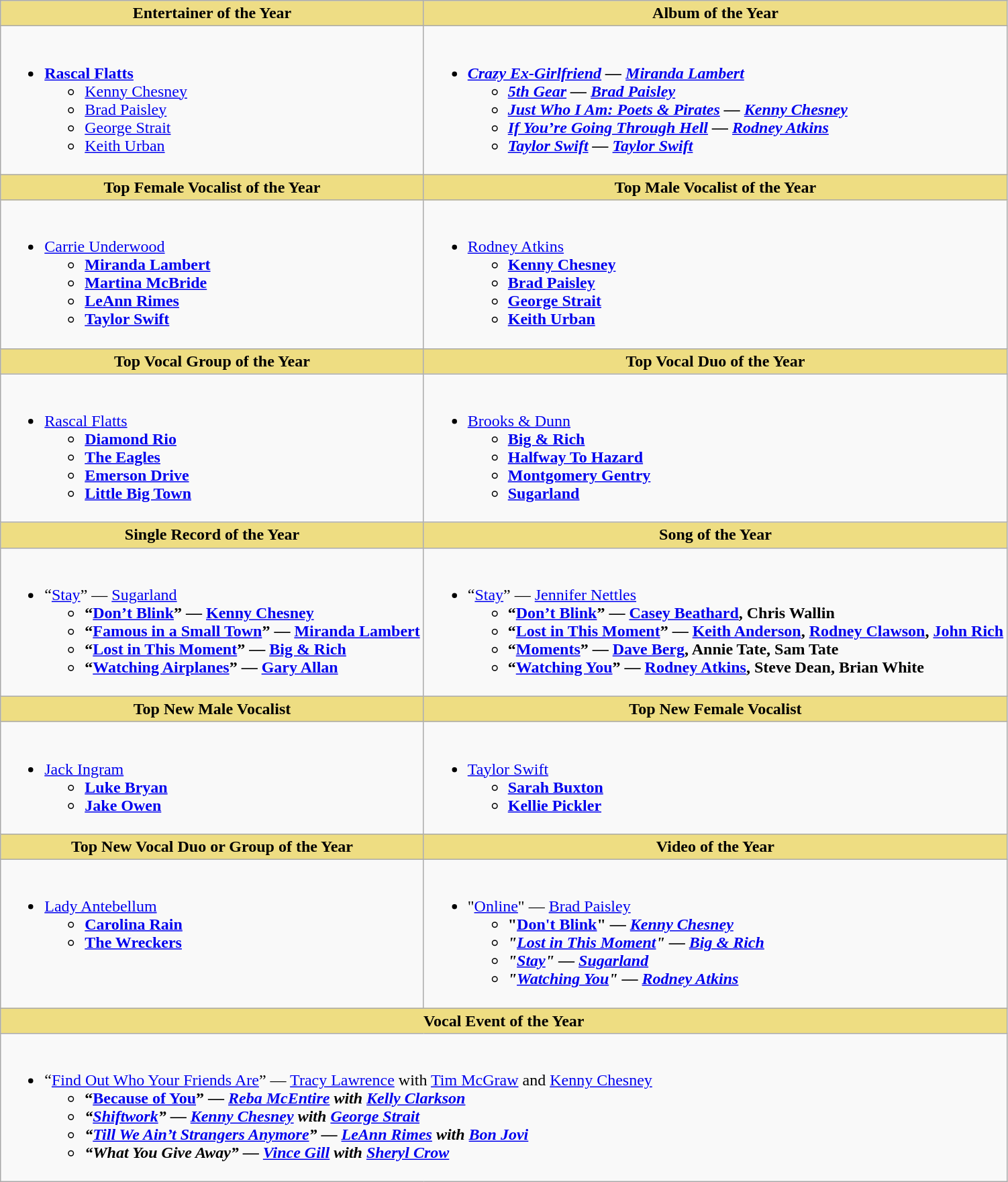<table class="wikitable">
<tr>
<th style="background:#EEDD85; width=50%">Entertainer of the Year</th>
<th style="background:#EEDD85; width=50%">Album of the Year</th>
</tr>
<tr>
<td valign="top"><br><ul><li><strong><a href='#'>Rascal Flatts</a></strong><ul><li><a href='#'>Kenny Chesney</a></li><li><a href='#'>Brad Paisley</a></li><li><a href='#'>George Strait</a></li><li><a href='#'>Keith Urban</a></li></ul></li></ul></td>
<td valign="top"><br><ul><li><strong><em><a href='#'>Crazy Ex-Girlfriend</a> —<em> <a href='#'>Miranda Lambert</a><strong><ul><li></em><a href='#'>5th Gear</a> —<em> <a href='#'>Brad Paisley</a></li><li></em><a href='#'>Just Who I Am: Poets & Pirates</a> —<em> <a href='#'>Kenny Chesney</a></li><li></em><a href='#'>If You’re Going Through Hell</a> —<em> <a href='#'>Rodney Atkins</a></li><li></em><a href='#'>Taylor Swift</a> —<em> <a href='#'>Taylor Swift</a></li></ul></li></ul></td>
</tr>
<tr>
<th style="background:#EEDD82; width=50%">Top Female Vocalist of the Year</th>
<th style="background:#EEDD82; width=50%">Top Male Vocalist of the Year</th>
</tr>
<tr>
<td valign="top"><br><ul><li></strong><a href='#'>Carrie Underwood</a><strong><ul><li><a href='#'>Miranda Lambert</a></li><li><a href='#'>Martina McBride</a></li><li><a href='#'>LeAnn Rimes</a></li><li><a href='#'>Taylor Swift</a></li></ul></li></ul></td>
<td valign="top"><br><ul><li></strong><a href='#'>Rodney Atkins</a><strong><ul><li><a href='#'>Kenny Chesney</a></li><li><a href='#'>Brad Paisley</a></li><li><a href='#'>George Strait</a></li><li><a href='#'>Keith Urban</a></li></ul></li></ul></td>
</tr>
<tr>
<th style="background:#EEDD82; width=50%">Top Vocal Group of the Year</th>
<th style="background:#EEDD82; width=50%">Top Vocal Duo of the Year</th>
</tr>
<tr>
<td valign="top"><br><ul><li></strong><a href='#'>Rascal Flatts</a><strong><ul><li><a href='#'>Diamond Rio</a></li><li><a href='#'>The Eagles</a></li><li><a href='#'>Emerson Drive</a></li><li><a href='#'>Little Big Town</a></li></ul></li></ul></td>
<td valign="top"><br><ul><li></strong><a href='#'>Brooks & Dunn</a><strong><ul><li><a href='#'>Big & Rich</a></li><li><a href='#'>Halfway To Hazard</a></li><li><a href='#'>Montgomery Gentry</a></li><li><a href='#'>Sugarland</a></li></ul></li></ul></td>
</tr>
<tr>
<th style="background:#EEDD82; width=50%">Single Record of the Year</th>
<th style="background:#EEDD82; width=50%">Song of the Year</th>
</tr>
<tr>
<td valign="top"><br><ul><li></strong>“<a href='#'>Stay</a>” — <a href='#'>Sugarland</a><strong><ul><li>“<a href='#'>Don’t Blink</a>” — <a href='#'>Kenny Chesney</a></li><li>“<a href='#'>Famous in a Small Town</a>” — <a href='#'>Miranda Lambert</a></li><li>“<a href='#'>Lost in This Moment</a>” — <a href='#'>Big & Rich</a></li><li>“<a href='#'>Watching Airplanes</a>” — <a href='#'>Gary Allan</a></li></ul></li></ul></td>
<td valign="top"><br><ul><li></strong>“<a href='#'>Stay</a>” — <a href='#'>Jennifer Nettles</a><strong><ul><li>“<a href='#'>Don’t Blink</a>” — <a href='#'>Casey Beathard</a>, Chris Wallin</li><li>“<a href='#'>Lost in This Moment</a>” — <a href='#'>Keith Anderson</a>, <a href='#'>Rodney Clawson</a>, <a href='#'>John Rich</a></li><li>“<a href='#'>Moments</a>” — <a href='#'>Dave Berg</a>, Annie Tate, Sam Tate</li><li>“<a href='#'>Watching You</a>” — <a href='#'>Rodney Atkins</a>, Steve Dean, Brian White</li></ul></li></ul></td>
</tr>
<tr>
<th style="background:#EEDD82; width=50%">Top New Male Vocalist</th>
<th style="background:#EEDD82; width=50%">Top New Female Vocalist</th>
</tr>
<tr>
<td valign="top"><br><ul><li></strong><a href='#'>Jack Ingram</a><strong><ul><li><a href='#'>Luke Bryan</a></li><li><a href='#'>Jake Owen</a></li></ul></li></ul></td>
<td valign="top"><br><ul><li></strong><a href='#'>Taylor Swift</a><strong><ul><li><a href='#'>Sarah Buxton</a></li><li><a href='#'>Kellie Pickler</a></li></ul></li></ul></td>
</tr>
<tr>
<th style="background:#EEDD82; width=50%">Top New Vocal Duo or Group of the Year</th>
<th style="background:#EEDD82; width=50%">Video of the Year</th>
</tr>
<tr>
<td valign="top"><br><ul><li></strong><a href='#'>Lady Antebellum</a><strong><ul><li><a href='#'>Carolina Rain</a></li><li><a href='#'>The Wreckers</a></li></ul></li></ul></td>
<td><br><ul><li></strong>"<a href='#'>Online</a>" — <a href='#'>Brad Paisley</a><strong><ul><li>"<a href='#'>Don't Blink</a>" </em>—<em> <a href='#'>Kenny Chesney</a></li><li>"<a href='#'>Lost in This Moment</a>" </em>—<em> <a href='#'>Big & Rich</a></li><li>"<a href='#'>Stay</a>" </em>—<em> <a href='#'>Sugarland</a></li><li>"<a href='#'>Watching You</a>" </em>—<em> <a href='#'>Rodney Atkins</a></li></ul></li></ul></td>
</tr>
<tr>
<th colspan="2" style="background:#EEDD82; width=50%">Vocal Event of the Year</th>
</tr>
<tr>
<td colspan="2"><br><ul><li></strong>“<a href='#'>Find Out Who Your Friends Are</a>” — <a href='#'>Tracy Lawrence</a> with <a href='#'>Tim McGraw</a> and <a href='#'>Kenny Chesney</a><strong><ul><li>“<a href='#'>Because of You</a>” </em>—<em> <a href='#'>Reba McEntire</a> with <a href='#'>Kelly Clarkson</a></li><li>“<a href='#'>Shiftwork</a>” </em>—<em> <a href='#'>Kenny Chesney</a> with <a href='#'>George Strait</a></li><li>“<a href='#'>Till We Ain’t Strangers Anymore</a>” </em>—<em>  <a href='#'>LeAnn Rimes</a> with <a href='#'>Bon Jovi</a></li><li>“What You Give Away” </em>—<em> <a href='#'>Vince Gill</a> with <a href='#'>Sheryl Crow</a></li></ul></li></ul></td>
</tr>
</table>
